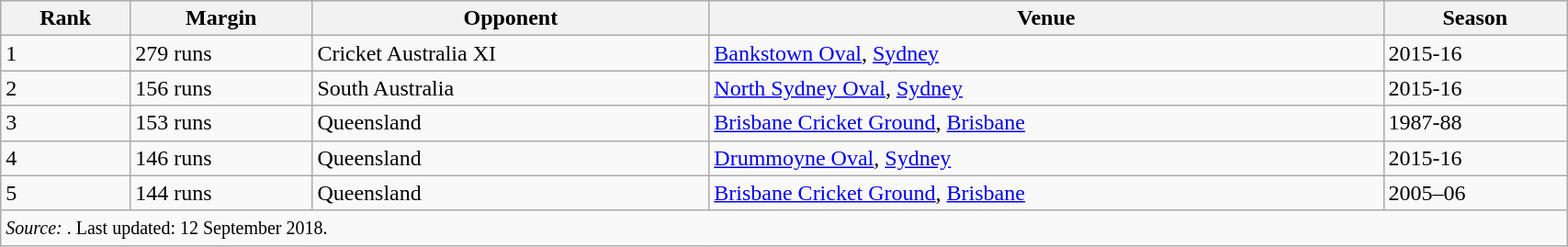<table class="wikitable" style="width:90%;">
<tr>
<th>Rank</th>
<th>Margin</th>
<th>Opponent</th>
<th>Venue</th>
<th>Season</th>
</tr>
<tr>
<td>1</td>
<td>279 runs</td>
<td>Cricket Australia XI</td>
<td><a href='#'>Bankstown Oval</a>, <a href='#'>Sydney</a></td>
<td>2015-16</td>
</tr>
<tr>
<td>2</td>
<td>156 runs</td>
<td>South Australia</td>
<td><a href='#'>North Sydney Oval</a>, <a href='#'>Sydney</a></td>
<td>2015-16</td>
</tr>
<tr>
<td>3</td>
<td>153 runs</td>
<td>Queensland</td>
<td><a href='#'>Brisbane Cricket Ground</a>, <a href='#'>Brisbane</a></td>
<td>1987-88</td>
</tr>
<tr>
<td>4</td>
<td>146 runs</td>
<td>Queensland</td>
<td><a href='#'>Drummoyne Oval</a>, <a href='#'>Sydney</a></td>
<td>2015-16</td>
</tr>
<tr>
<td>5</td>
<td>144 runs</td>
<td>Queensland</td>
<td><a href='#'>Brisbane Cricket Ground</a>, <a href='#'>Brisbane</a></td>
<td>2005–06</td>
</tr>
<tr>
<td colspan=5><small><em>Source: </em>. Last updated: 12 September 2018.</small></td>
</tr>
</table>
